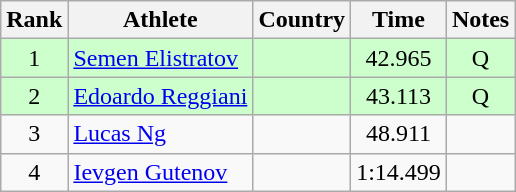<table class="wikitable sortable" style="text-align:center">
<tr>
<th>Rank</th>
<th>Athlete</th>
<th>Country</th>
<th>Time</th>
<th>Notes</th>
</tr>
<tr bgcolor=ccffcc>
<td>1</td>
<td align=left><a href='#'>Semen Elistratov</a></td>
<td align=left></td>
<td>42.965</td>
<td>Q</td>
</tr>
<tr bgcolor=ccffcc>
<td>2</td>
<td align=left><a href='#'>Edoardo Reggiani</a></td>
<td align=left></td>
<td>43.113</td>
<td>Q</td>
</tr>
<tr>
<td>3</td>
<td align=left><a href='#'>Lucas Ng</a></td>
<td align=left></td>
<td>48.911</td>
<td></td>
</tr>
<tr>
<td>4</td>
<td align=left><a href='#'>Ievgen Gutenov</a></td>
<td align=left></td>
<td>1:14.499</td>
<td></td>
</tr>
</table>
